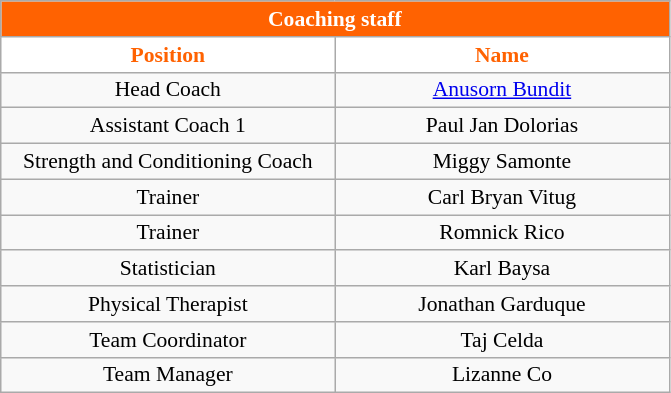<table class="wikitable sortable" style="font-size:90%; text-align:center;">
<tr>
<th colspan="5" style= "background:#FF6201; color:white; text-align: center">Coaching staff</th>
</tr>
<tr align=center>
<th style="width:15em; background:white; color:#FF6201;">Position</th>
<th style="width:15em; background:white; color:#FF6201;">Name</th>
</tr>
<tr>
<td>Head Coach</td>
<td><a href='#'>Anusorn Bundit</a></td>
</tr>
<tr>
<td>Assistant Coach 1</td>
<td>Paul Jan Dolorias</td>
</tr>
<tr>
<td>Strength and Conditioning Coach</td>
<td>Miggy Samonte</td>
</tr>
<tr>
<td>Trainer</td>
<td>Carl Bryan Vitug</td>
</tr>
<tr>
<td>Trainer</td>
<td>Romnick Rico</td>
</tr>
<tr>
<td>Statistician</td>
<td>Karl Baysa</td>
</tr>
<tr>
<td>Physical Therapist</td>
<td>Jonathan Garduque</td>
</tr>
<tr>
<td>Team Coordinator</td>
<td>Taj Celda</td>
</tr>
<tr>
<td>Team Manager</td>
<td>Lizanne Co</td>
</tr>
</table>
